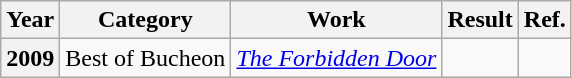<table class="wikitable plainrowheaders sortable">
<tr>
<th>Year</th>
<th>Category</th>
<th>Work</th>
<th>Result</th>
<th>Ref.</th>
</tr>
<tr>
<th>2009</th>
<td>Best of Bucheon</td>
<td><em><a href='#'>The Forbidden Door</a></em></td>
<td></td>
<td></td>
</tr>
</table>
